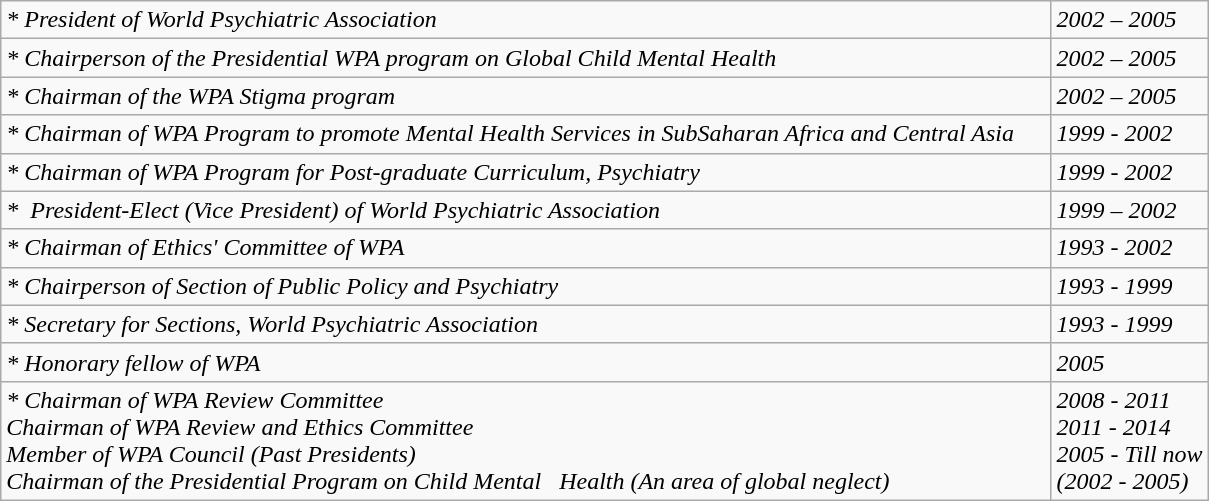<table class="wikitable">
<tr>
<td><em>* President of World Psychiatric Association</em></td>
<td><em>2002 – 2005</em></td>
</tr>
<tr>
<td><em>* Chairperson of the Presidential WPA program on Global Child Mental Health</em></td>
<td><em>2002 – 2005</em></td>
</tr>
<tr>
<td><em>* Chairman of the WPA Stigma program</em></td>
<td><em>2002 – 2005</em></td>
</tr>
<tr>
<td><em>* Chairman of WPA Program to promote Mental Health Services in SubSaharan Africa and Central Asia</em></td>
<td><em>1999 - 2002</em></td>
</tr>
<tr>
<td><em>* Chairman of WPA Program for Post-graduate Curriculum, Psychiatry</em></td>
<td><em>1999 - 2002</em></td>
</tr>
<tr>
<td><em>*  President-Elect (Vice President) of World Psychiatric Association</em></td>
<td><em>1999 – 2002</em></td>
</tr>
<tr>
<td><em>* Chairman of Ethics' Committee of WPA</em></td>
<td><em>1993 - 2002</em></td>
</tr>
<tr>
<td><em>* Chairperson of Section of Public Policy and Psychiatry</em></td>
<td><em>1993 - 1999</em></td>
</tr>
<tr>
<td><em>* Secretary for Sections, World Psychiatric Association</em></td>
<td><em>1993 - 1999</em></td>
</tr>
<tr>
<td><em>* Honorary fellow of WPA</em></td>
<td><em>2005</em></td>
</tr>
<tr>
<td><em>* Chairman of WPA Review Committee</em><br><em> Chairman of WPA Review and Ethics Committee</em><br><em> Member of WPA Council (Past Presidents)</em><br><em> Chairman of the Presidential Program on Child Mental   Health (An area of global neglect)                          </em></td>
<td><em>2008 - 2011</em><br><em>2011 - 2014</em><br><em>2005 - Till now</em><br><em>(2002 - 2005)</em></td>
</tr>
</table>
